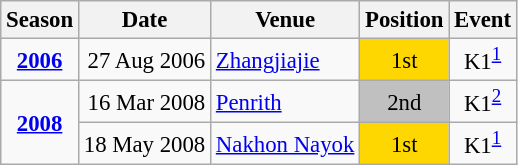<table class="wikitable" style="text-align:center; font-size:95%;">
<tr>
<th>Season</th>
<th>Date</th>
<th>Venue</th>
<th>Position</th>
<th>Event</th>
</tr>
<tr>
<td><strong><a href='#'>2006</a></strong></td>
<td align=right>27 Aug 2006</td>
<td align=left><a href='#'>Zhangjiajie</a></td>
<td bgcolor=gold>1st</td>
<td>K1<sup><a href='#'>1</a></sup></td>
</tr>
<tr>
<td rowspan=2><strong><a href='#'>2008</a></strong></td>
<td align=right>16 Mar 2008</td>
<td align=left><a href='#'>Penrith</a></td>
<td bgcolor=silver>2nd</td>
<td>K1<sup><a href='#'>2</a></sup></td>
</tr>
<tr>
<td align=right>18 May 2008</td>
<td align=left><a href='#'>Nakhon Nayok</a></td>
<td bgcolor=gold>1st</td>
<td>K1<sup><a href='#'>1</a></sup></td>
</tr>
</table>
